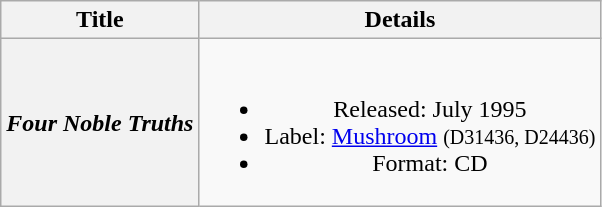<table class="wikitable plainrowheaders" style="text-align:center;" border="1">
<tr>
<th>Title</th>
<th>Details</th>
</tr>
<tr>
<th scope="row"><em>Four Noble Truths</em></th>
<td><br><ul><li>Released: July 1995</li><li>Label: <a href='#'>Mushroom</a> <small>(D31436, D24436)</small></li><li>Format: CD</li></ul></td>
</tr>
</table>
